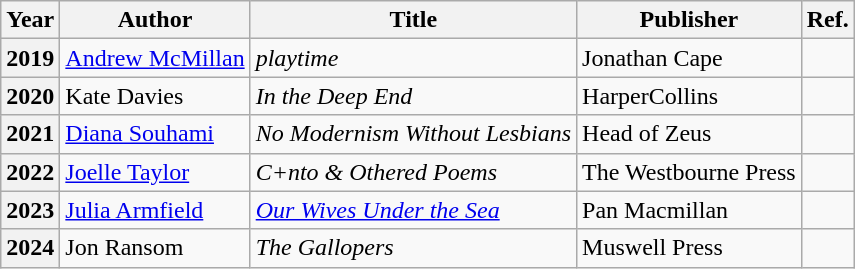<table class="wikitable sortable">
<tr>
<th>Year</th>
<th>Author</th>
<th>Title</th>
<th>Publisher</th>
<th>Ref.</th>
</tr>
<tr>
<th>2019</th>
<td><a href='#'>Andrew McMillan</a></td>
<td><em>playtime</em></td>
<td>Jonathan Cape</td>
<td></td>
</tr>
<tr>
<th>2020</th>
<td>Kate Davies</td>
<td><em>In the Deep End</em></td>
<td>HarperCollins</td>
<td></td>
</tr>
<tr>
<th>2021</th>
<td><a href='#'>Diana Souhami</a></td>
<td><em>No Modernism Without Lesbians</em></td>
<td>Head of Zeus</td>
<td></td>
</tr>
<tr>
<th>2022</th>
<td><a href='#'>Joelle Taylor</a></td>
<td><em>C+nto & Othered Poems</em></td>
<td>The Westbourne Press</td>
<td></td>
</tr>
<tr>
<th>2023</th>
<td><a href='#'>Julia Armfield</a></td>
<td><em><a href='#'>Our Wives Under the Sea</a></em></td>
<td>Pan Macmillan</td>
<td></td>
</tr>
<tr>
<th>2024</th>
<td>Jon Ransom</td>
<td><em>The Gallopers</em></td>
<td>Muswell Press</td>
<td></td>
</tr>
</table>
